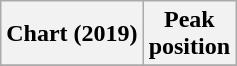<table class="wikitable plainrowheaders">
<tr>
<th>Chart (2019)</th>
<th>Peak<br>position</th>
</tr>
<tr>
</tr>
</table>
